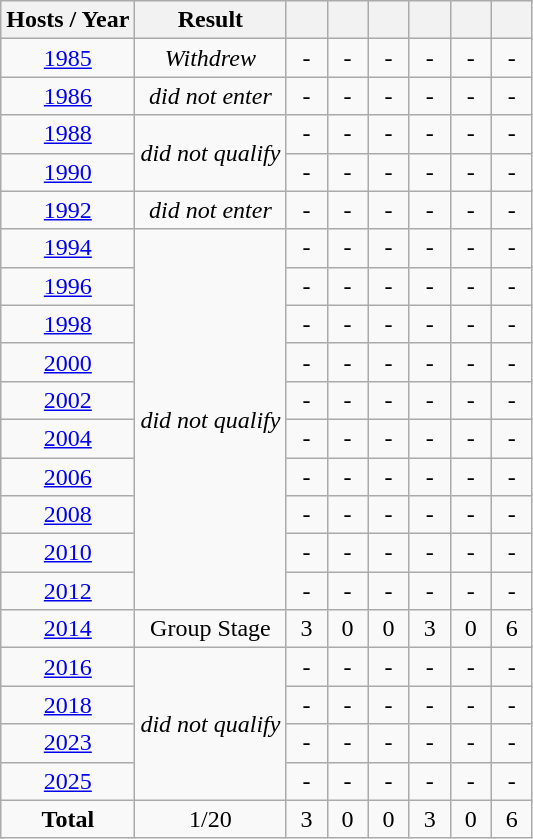<table class="wikitable" style="text-align: center;">
<tr>
<th>Hosts / Year</th>
<th>Result</th>
<th width=20></th>
<th width=20></th>
<th width=20></th>
<th width=20></th>
<th width=20></th>
<th width=20></th>
</tr>
<tr>
<td> <a href='#'>1985</a></td>
<td><em>Withdrew</em></td>
<td>-</td>
<td>-</td>
<td>-</td>
<td>-</td>
<td>-</td>
<td>-</td>
</tr>
<tr>
<td> <a href='#'>1986</a></td>
<td><em>did not enter</em></td>
<td>-</td>
<td>-</td>
<td>-</td>
<td>-</td>
<td>-</td>
<td>-</td>
</tr>
<tr>
<td> <a href='#'>1988</a></td>
<td rowspan="2"><em>did not qualify</em></td>
<td>-</td>
<td>-</td>
<td>-</td>
<td>-</td>
<td>-</td>
<td>-</td>
</tr>
<tr>
<td> <a href='#'>1990</a></td>
<td>-</td>
<td>-</td>
<td>-</td>
<td>-</td>
<td>-</td>
<td>-</td>
</tr>
<tr>
<td> <a href='#'>1992</a></td>
<td><em>did not enter</em></td>
<td>-</td>
<td>-</td>
<td>-</td>
<td>-</td>
<td>-</td>
<td>-</td>
</tr>
<tr>
<td> <a href='#'>1994</a></td>
<td rowspan="10"><em>did not qualify</em></td>
<td>-</td>
<td>-</td>
<td>-</td>
<td>-</td>
<td>-</td>
<td>-</td>
</tr>
<tr>
<td> <a href='#'>1996</a></td>
<td>-</td>
<td>-</td>
<td>-</td>
<td>-</td>
<td>-</td>
<td>-</td>
</tr>
<tr>
<td> <a href='#'>1998</a></td>
<td>-</td>
<td>-</td>
<td>-</td>
<td>-</td>
<td>-</td>
<td>-</td>
</tr>
<tr>
<td> <a href='#'>2000</a></td>
<td>-</td>
<td>-</td>
<td>-</td>
<td>-</td>
<td>-</td>
<td>-</td>
</tr>
<tr>
<td> <a href='#'>2002</a></td>
<td>-</td>
<td>-</td>
<td>-</td>
<td>-</td>
<td>-</td>
<td>-</td>
</tr>
<tr>
<td> <a href='#'>2004</a></td>
<td>-</td>
<td>-</td>
<td>-</td>
<td>-</td>
<td>-</td>
<td>-</td>
</tr>
<tr>
<td> <a href='#'>2006</a></td>
<td>-</td>
<td>-</td>
<td>-</td>
<td>-</td>
<td>-</td>
<td>-</td>
</tr>
<tr>
<td> <a href='#'>2008</a></td>
<td>-</td>
<td>-</td>
<td>-</td>
<td>-</td>
<td>-</td>
<td>-</td>
</tr>
<tr>
<td> <a href='#'>2010</a></td>
<td>-</td>
<td>-</td>
<td>-</td>
<td>-</td>
<td>-</td>
<td>-</td>
</tr>
<tr>
<td> <a href='#'>2012</a></td>
<td>-</td>
<td>-</td>
<td>-</td>
<td>-</td>
<td>-</td>
<td>-</td>
</tr>
<tr>
<td> <a href='#'>2014</a></td>
<td>Group Stage</td>
<td>3</td>
<td>0</td>
<td>0</td>
<td>3</td>
<td>0</td>
<td>6</td>
</tr>
<tr>
<td> <a href='#'>2016</a></td>
<td rowspan="4"><em>did not qualify</em></td>
<td>-</td>
<td>-</td>
<td>-</td>
<td>-</td>
<td>-</td>
<td>-</td>
</tr>
<tr>
<td> <a href='#'>2018</a></td>
<td>-</td>
<td>-</td>
<td>-</td>
<td>-</td>
<td>-</td>
<td>-</td>
</tr>
<tr>
<td> <a href='#'>2023</a></td>
<td>-</td>
<td>-</td>
<td>-</td>
<td>-</td>
<td>-</td>
<td>-</td>
</tr>
<tr>
<td> <a href='#'>2025</a></td>
<td>-</td>
<td>-</td>
<td>-</td>
<td>-</td>
<td>-</td>
<td>-</td>
</tr>
<tr>
<td><strong>Total</strong></td>
<td>1/20</td>
<td>3</td>
<td>0</td>
<td>0</td>
<td>3</td>
<td>0</td>
<td>6</td>
</tr>
</table>
